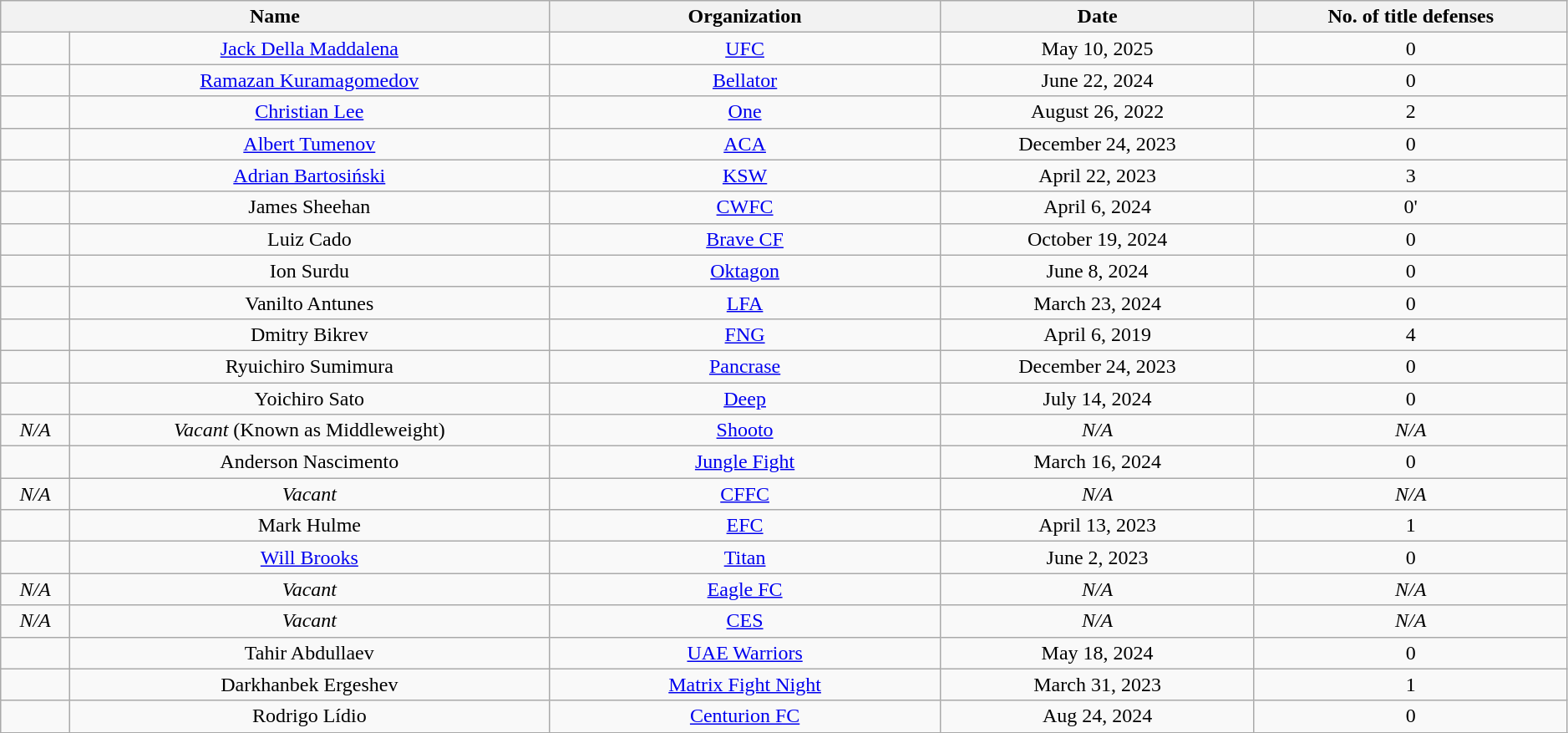<table class="wikitable" style="width:99%; text-align:center;">
<tr>
<th colspan="2" style="width:35%;">Name</th>
<th style="width:25%;">Organization</th>
<th width=20%>Date</th>
<th width=20%>No. of title defenses</th>
</tr>
<tr>
<td (fighter)><br></td>
<td><a href='#'>Jack Della Maddalena</a></td>
<td><a href='#'>UFC</a></td>
<td>May 10, 2025</td>
<td>0</td>
</tr>
<tr>
<td (fighter)><br></td>
<td><a href='#'>Ramazan Kuramagomedov</a></td>
<td><a href='#'>Bellator</a></td>
<td>June 22, 2024</td>
<td>0</td>
</tr>
<tr>
<td (fighter)><br></td>
<td><a href='#'>Christian Lee</a><br></td>
<td><a href='#'>One</a></td>
<td>August 26, 2022</td>
<td>2</td>
</tr>
<tr>
<td (fighter)><br></td>
<td><a href='#'>Albert Tumenov</a></td>
<td><a href='#'>ACA</a></td>
<td>December 24, 2023</td>
<td>0</td>
</tr>
<tr>
<td (fighter)><br></td>
<td><a href='#'>Adrian Bartosiński</a></td>
<td><a href='#'>KSW</a></td>
<td>April 22, 2023</td>
<td>3</td>
</tr>
<tr>
<td (fighter)><br></td>
<td>James Sheehan</td>
<td><a href='#'>CWFC</a></td>
<td>April 6, 2024</td>
<td>0'</td>
</tr>
<tr>
<td (fighter)><br></td>
<td>Luiz Cado <br></td>
<td><a href='#'>Brave CF</a></td>
<td>October 19, 2024</td>
<td>0</td>
</tr>
<tr>
<td (fighter)><br></td>
<td>Ion Surdu</td>
<td><a href='#'>Oktagon</a></td>
<td>June 8, 2024</td>
<td>0</td>
</tr>
<tr>
<td (fighter)><br></td>
<td>Vanilto Antunes</td>
<td><a href='#'>LFA</a></td>
<td>March 23, 2024</td>
<td>0</td>
</tr>
<tr>
<td (fighter)><br></td>
<td>Dmitry Bikrev</td>
<td><a href='#'>FNG</a></td>
<td>April 6, 2019</td>
<td>4</td>
</tr>
<tr>
<td (fighter)><br></td>
<td>Ryuichiro Sumimura</td>
<td><a href='#'>Pancrase</a></td>
<td>December 24, 2023</td>
<td>0</td>
</tr>
<tr>
<td (fighter)><br></td>
<td>Yoichiro Sato</td>
<td><a href='#'>Deep</a></td>
<td>July 14, 2024</td>
<td>0</td>
</tr>
<tr>
<td><em>N/A</em></td>
<td><em>Vacant</em> (Known as Middleweight)</td>
<td><a href='#'>Shooto</a></td>
<td><em>N/A</em></td>
<td><em>N/A</em></td>
</tr>
<tr>
<td (fighter)><br></td>
<td>Anderson Nascimento</td>
<td><a href='#'>Jungle Fight</a></td>
<td>March 16, 2024</td>
<td>0</td>
</tr>
<tr>
<td><em>N/A</em></td>
<td><em>Vacant</em></td>
<td><a href='#'>CFFC</a></td>
<td><em>N/A</em></td>
<td><em>N/A</em></td>
</tr>
<tr>
<td (fighter)><br> </td>
<td>Mark Hulme</td>
<td><a href='#'>EFC</a></td>
<td>April 13, 2023</td>
<td>1</td>
</tr>
<tr>
<td (fighter)><br></td>
<td><a href='#'>Will Brooks</a></td>
<td><a href='#'>Titan</a></td>
<td>June 2, 2023</td>
<td>0</td>
</tr>
<tr>
<td><em>N/A</em></td>
<td><em>Vacant</em> <br></td>
<td><a href='#'>Eagle FC</a></td>
<td><em>N/A</em></td>
<td><em>N/A</em></td>
</tr>
<tr>
<td><em>N/A</em></td>
<td><em>Vacant</em></td>
<td><a href='#'>CES</a></td>
<td><em>N/A</em></td>
<td><em>N/A</em></td>
</tr>
<tr>
<td (fighter)><br></td>
<td>Tahir Abdullaev</td>
<td><a href='#'>UAE Warriors</a></td>
<td>May 18, 2024</td>
<td>0</td>
</tr>
<tr>
<td (fighter)><br></td>
<td>Darkhanbek Ergeshev</td>
<td><a href='#'>Matrix Fight Night</a></td>
<td>March 31, 2023</td>
<td>1</td>
</tr>
<tr>
<td (fighter)><br> </td>
<td>Rodrigo Lídio</td>
<td><a href='#'>Centurion FC</a></td>
<td>Aug 24, 2024</td>
<td>0</td>
</tr>
<tr>
</tr>
</table>
